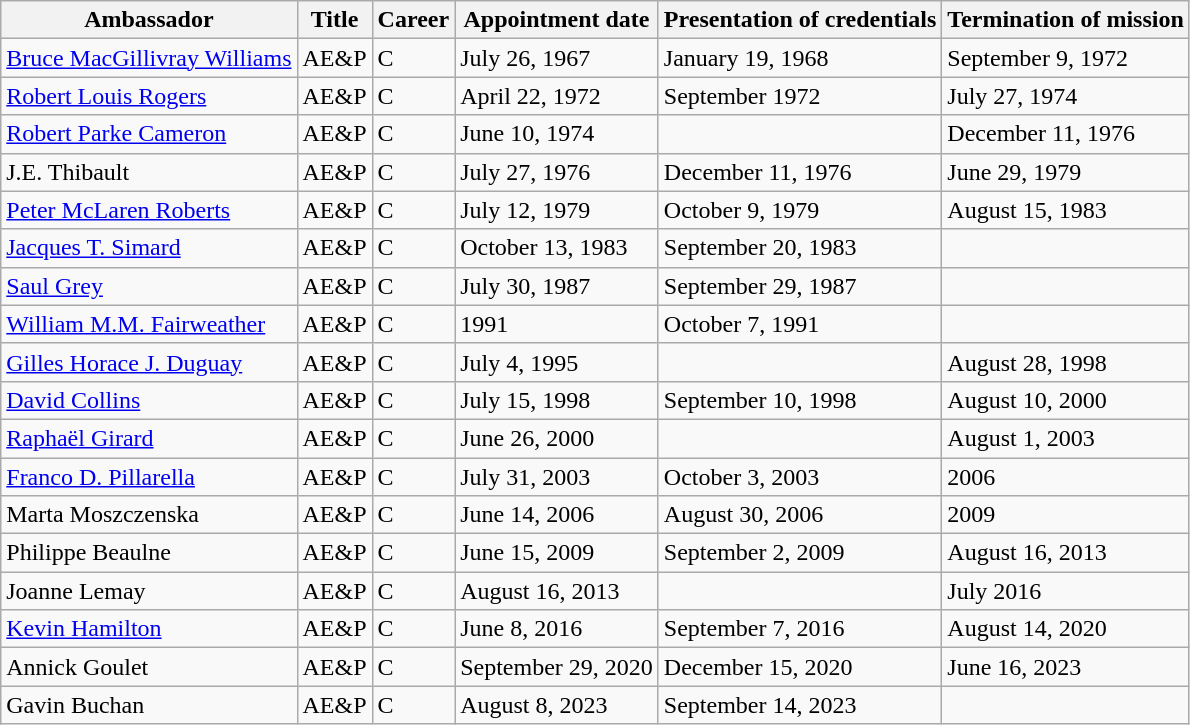<table class="wikitable">
<tr ->
<th>Ambassador</th>
<th>Title</th>
<th>Career</th>
<th>Appointment date</th>
<th>Presentation of credentials</th>
<th>Termination of mission</th>
</tr>
<tr ->
<td><a href='#'>Bruce MacGillivray Williams</a></td>
<td>AE&P</td>
<td>C</td>
<td>July 26, 1967</td>
<td>January 19, 1968</td>
<td>September 9, 1972</td>
</tr>
<tr ->
<td><a href='#'>Robert Louis Rogers</a></td>
<td>AE&P</td>
<td>C</td>
<td>April 22, 1972</td>
<td>September 1972</td>
<td>July 27, 1974</td>
</tr>
<tr ->
<td><a href='#'>Robert Parke Cameron</a></td>
<td>AE&P</td>
<td>C</td>
<td>June 10, 1974</td>
<td></td>
<td>December 11, 1976</td>
</tr>
<tr ->
<td>J.E. Thibault</td>
<td>AE&P</td>
<td>C</td>
<td>July 27, 1976</td>
<td>December 11, 1976</td>
<td>June 29, 1979</td>
</tr>
<tr ->
<td><a href='#'>Peter McLaren Roberts</a></td>
<td>AE&P</td>
<td>C</td>
<td>July 12, 1979</td>
<td>October 9, 1979</td>
<td>August 15, 1983</td>
</tr>
<tr ->
<td><a href='#'>Jacques T. Simard</a></td>
<td>AE&P</td>
<td>C</td>
<td>October 13, 1983</td>
<td>September 20, 1983</td>
<td></td>
</tr>
<tr ->
<td><a href='#'>Saul Grey</a></td>
<td>AE&P</td>
<td>C</td>
<td>July 30, 1987</td>
<td>September 29, 1987</td>
<td></td>
</tr>
<tr ->
<td><a href='#'>William M.M. Fairweather</a></td>
<td>AE&P</td>
<td>C</td>
<td>1991</td>
<td>October 7, 1991</td>
<td></td>
</tr>
<tr ->
<td><a href='#'>Gilles Horace J. Duguay</a></td>
<td>AE&P</td>
<td>C</td>
<td>July 4, 1995</td>
<td></td>
<td>August 28, 1998</td>
</tr>
<tr ->
<td><a href='#'>David Collins</a></td>
<td>AE&P</td>
<td>C</td>
<td>July 15, 1998</td>
<td>September 10, 1998</td>
<td>August 10, 2000</td>
</tr>
<tr ->
<td><a href='#'>Raphaël Girard</a></td>
<td>AE&P</td>
<td>C</td>
<td>June 26, 2000</td>
<td></td>
<td>August 1, 2003</td>
</tr>
<tr ->
<td><a href='#'>Franco D. Pillarella</a></td>
<td>AE&P</td>
<td>C</td>
<td>July 31, 2003</td>
<td>October 3, 2003</td>
<td>2006</td>
</tr>
<tr ->
<td>Marta Moszczenska</td>
<td>AE&P</td>
<td>C</td>
<td>June 14, 2006</td>
<td>August 30, 2006</td>
<td>2009</td>
</tr>
<tr ->
<td>Philippe Beaulne</td>
<td>AE&P</td>
<td>C</td>
<td>June 15, 2009</td>
<td>September 2, 2009</td>
<td>August 16, 2013</td>
</tr>
<tr ->
<td>Joanne Lemay</td>
<td>AE&P</td>
<td>C</td>
<td>August 16, 2013</td>
<td></td>
<td>July 2016</td>
</tr>
<tr ->
<td><a href='#'>Kevin Hamilton</a></td>
<td>AE&P</td>
<td>C</td>
<td>June 8, 2016</td>
<td>September 7, 2016</td>
<td>August 14, 2020</td>
</tr>
<tr ->
<td>Annick Goulet</td>
<td>AE&P</td>
<td>C</td>
<td>September 29, 2020</td>
<td>December 15, 2020</td>
<td>June 16, 2023</td>
</tr>
<tr ->
<td>Gavin Buchan</td>
<td>AE&P</td>
<td>C</td>
<td>August 8, 2023</td>
<td>September 14, 2023</td>
<td></td>
</tr>
</table>
